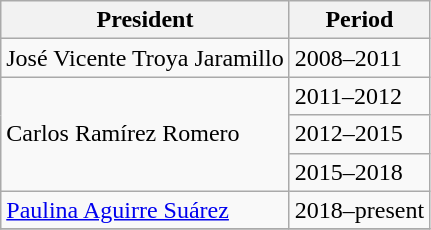<table class="wikitable">
<tr>
<th>President</th>
<th>Period</th>
</tr>
<tr>
<td>José Vicente Troya Jaramillo</td>
<td>2008–2011</td>
</tr>
<tr>
<td rowspan="3">Carlos Ramírez Romero</td>
<td>2011–2012</td>
</tr>
<tr>
<td>2012–2015</td>
</tr>
<tr>
<td>2015–2018</td>
</tr>
<tr>
<td><a href='#'>Paulina Aguirre Suárez</a></td>
<td>2018–present</td>
</tr>
<tr>
</tr>
</table>
